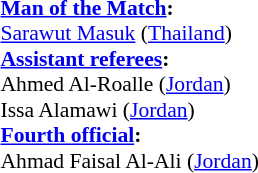<table width=50% style="font-size:90%;">
<tr>
<td><br><strong><a href='#'>Man of the Match</a>:</strong>	
<br><a href='#'>Sarawut Masuk</a> (<a href='#'>Thailand</a>)<br><strong><a href='#'>Assistant referees</a>:</strong>
<br>Ahmed Al-Roalle (<a href='#'>Jordan</a>)
<br>Issa Alamawi (<a href='#'>Jordan</a>)
<br><strong><a href='#'>Fourth official</a>:</strong>
<br>Ahmad Faisal Al-Ali (<a href='#'>Jordan</a>)</td>
</tr>
</table>
